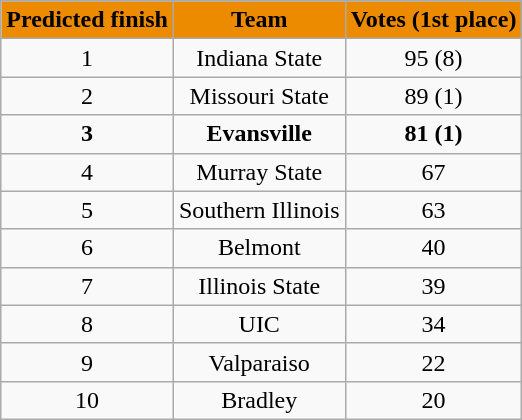<table class="wikitable" style="display: inline-table;">
<tr>
</tr>
<tr>
<th style="background: #ED8B00; color: #000000;">Predicted finish</th>
<th style="background: #ED8B00; color: #000000;">Team</th>
<th style="background: #ED8B00; color: #000000;">Votes (1st place)</th>
</tr>
<tr align="center">
<td>1</td>
<td>Indiana State</td>
<td>95 (8)</td>
</tr>
<tr align="center">
<td>2</td>
<td>Missouri State</td>
<td>89 (1)</td>
</tr>
<tr align="center">
<td><strong>3</strong></td>
<td><strong>Evansville</strong></td>
<td><strong>81 (1)</strong></td>
</tr>
<tr align="center">
<td>4</td>
<td>Murray State</td>
<td>67</td>
</tr>
<tr align="center">
<td>5</td>
<td>Southern Illinois</td>
<td>63</td>
</tr>
<tr align="center">
<td>6</td>
<td>Belmont</td>
<td>40</td>
</tr>
<tr align="center">
<td>7</td>
<td>Illinois State</td>
<td>39</td>
</tr>
<tr align="center">
<td>8</td>
<td>UIC</td>
<td>34</td>
</tr>
<tr align="center">
<td>9</td>
<td>Valparaiso</td>
<td>22</td>
</tr>
<tr align="center">
<td>10</td>
<td>Bradley</td>
<td>20</td>
</tr>
</table>
